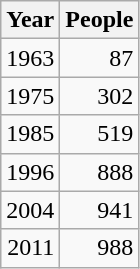<table class="wikitable">
<tr>
<th>Year</th>
<th>People</th>
</tr>
<tr align="right">
<td>1963</td>
<td>87</td>
</tr>
<tr align="right">
<td>1975</td>
<td>302</td>
</tr>
<tr align="right">
<td>1985</td>
<td>519</td>
</tr>
<tr align="right">
<td>1996</td>
<td>888</td>
</tr>
<tr align="right">
<td>2004</td>
<td>941</td>
</tr>
<tr align="right">
<td>2011</td>
<td>988</td>
</tr>
</table>
